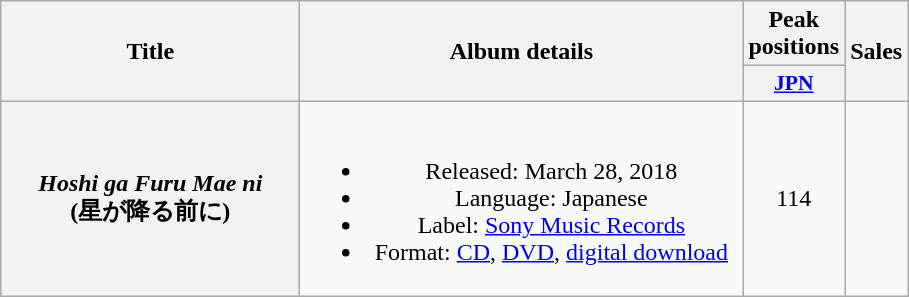<table class="wikitable plainrowheaders" style="text-align:center;">
<tr>
<th rowspan="2" style="width:12em;">Title</th>
<th rowspan="2" style="width:18em;">Album details</th>
<th colspan="1">Peak positions</th>
<th rowspan="2">Sales</th>
</tr>
<tr>
<th scope="col" style="width:2.5em;font-size:90%;"><a href='#'>JPN</a><br></th>
</tr>
<tr>
<th scope="row"><em>Hoshi ga Furu Mae ni</em> <br>(星が降る前に)</th>
<td><br><ul><li>Released: March 28, 2018 </li><li>Language: Japanese</li><li>Label: <a href='#'>Sony Music Records</a></li><li>Format: <a href='#'>CD</a>, <a href='#'>DVD</a>, <a href='#'>digital download</a></li></ul></td>
<td>114</td>
<td></td>
</tr>
</table>
